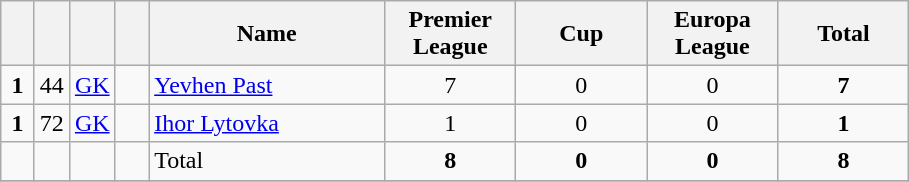<table class="wikitable" style="text-align:center">
<tr>
<th width=15></th>
<th width=15></th>
<th width=15></th>
<th width=15></th>
<th width=150>Name</th>
<th width=80><strong>Premier League</strong></th>
<th width=80><strong>Cup</strong></th>
<th width=80><strong>Europa League</strong></th>
<th width=80>Total</th>
</tr>
<tr>
<td><strong>1</strong></td>
<td>44</td>
<td><a href='#'>GK</a></td>
<td></td>
<td align=left><a href='#'>Yevhen Past</a></td>
<td>7</td>
<td>0</td>
<td>0</td>
<td><strong>7</strong></td>
</tr>
<tr>
<td><strong>1</strong></td>
<td>72</td>
<td><a href='#'>GK</a></td>
<td></td>
<td align=left><a href='#'>Ihor Lytovka</a></td>
<td>1</td>
<td>0</td>
<td>0</td>
<td><strong>1</strong></td>
</tr>
<tr>
<td></td>
<td></td>
<td></td>
<td></td>
<td align=left>Total</td>
<td><strong>8</strong></td>
<td><strong>0</strong></td>
<td><strong>0</strong></td>
<td><strong>8</strong></td>
</tr>
<tr>
</tr>
</table>
